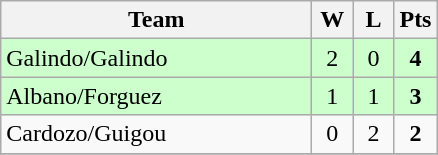<table class="wikitable" style="text-align:center;">
<tr>
<th width=200>Team</th>
<th width=20>W</th>
<th width=20>L</th>
<th width=20>Pts</th>
</tr>
<tr bgcolor="#ccffcc">
<td align="left"> Galindo/Galindo</td>
<td>2</td>
<td>0</td>
<td><strong>4</strong></td>
</tr>
<tr bgcolor="#ccffcc">
<td align="left"> Albano/Forguez</td>
<td>1</td>
<td>1</td>
<td><strong>3</strong></td>
</tr>
<tr>
<td align="left"> Cardozo/Guigou</td>
<td>0</td>
<td>2</td>
<td><strong>2</strong></td>
</tr>
<tr>
</tr>
</table>
